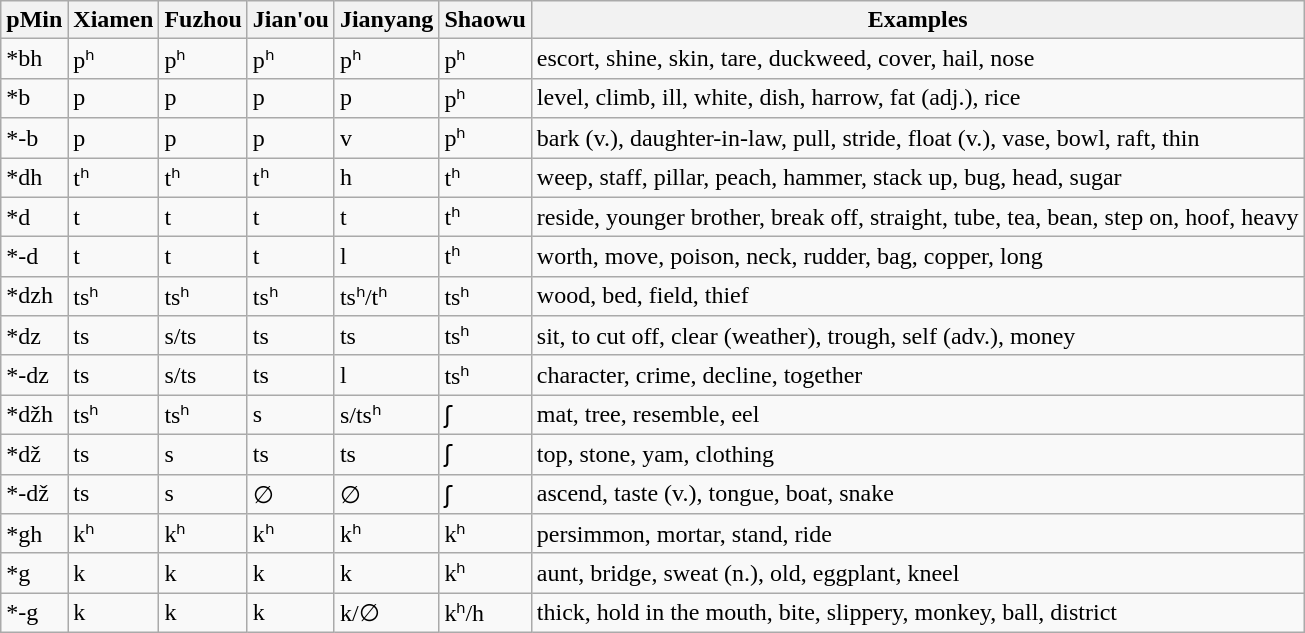<table class="wikitable">
<tr>
<th>pMin</th>
<th>Xiamen</th>
<th>Fuzhou</th>
<th>Jian'ou</th>
<th>Jianyang</th>
<th>Shaowu</th>
<th>Examples</th>
</tr>
<tr>
<td>*bh</td>
<td>pʰ</td>
<td>pʰ</td>
<td>pʰ</td>
<td>pʰ</td>
<td>pʰ</td>
<td> escort,  shine,  skin,  tare,  duckweed,  cover,  hail,  nose</td>
</tr>
<tr>
<td>*b</td>
<td>p</td>
<td>p</td>
<td>p</td>
<td>p</td>
<td>pʰ</td>
<td> level,  climb,  ill,  white,  dish,  harrow,  fat (adj.),  rice</td>
</tr>
<tr>
<td>*-b</td>
<td>p</td>
<td>p</td>
<td>p</td>
<td>v</td>
<td>pʰ</td>
<td> bark (v.),  daughter-in-law,  pull,  stride,  float (v.),  vase,  bowl,  raft,  thin</td>
</tr>
<tr>
<td>*dh</td>
<td>tʰ</td>
<td>tʰ</td>
<td>tʰ</td>
<td>h</td>
<td>tʰ</td>
<td> weep,  staff,  pillar,  peach,  hammer,  stack up,  bug,  head,  sugar</td>
</tr>
<tr>
<td>*d</td>
<td>t</td>
<td>t</td>
<td>t</td>
<td>t</td>
<td>tʰ</td>
<td> reside,  younger brother,  break off,  straight,  tube,  tea,  bean,  step on,  hoof,  heavy</td>
</tr>
<tr>
<td>*-d</td>
<td>t</td>
<td>t</td>
<td>t</td>
<td>l</td>
<td>tʰ</td>
<td> worth,  move,  poison,  neck,  rudder,  bag,  copper,  long</td>
</tr>
<tr>
<td>*dzh</td>
<td>tsʰ</td>
<td>tsʰ</td>
<td>tsʰ</td>
<td>tsʰ/tʰ</td>
<td>tsʰ</td>
<td> wood,  bed,  field,  thief</td>
</tr>
<tr>
<td>*dz</td>
<td>ts</td>
<td>s/ts</td>
<td>ts</td>
<td>ts</td>
<td>tsʰ</td>
<td> sit,  to cut off,  clear (weather),  trough,  self (adv.),  money</td>
</tr>
<tr>
<td>*-dz</td>
<td>ts</td>
<td>s/ts</td>
<td>ts</td>
<td>l</td>
<td>tsʰ</td>
<td> character,  crime,  decline,  together</td>
</tr>
<tr>
<td>*džh</td>
<td>tsʰ</td>
<td>tsʰ</td>
<td>s</td>
<td>s/tsʰ</td>
<td>ʃ</td>
<td> mat,  tree,  resemble,  eel</td>
</tr>
<tr>
<td>*dž</td>
<td>ts</td>
<td>s</td>
<td>ts</td>
<td>ts</td>
<td>ʃ</td>
<td> top,  stone,  yam,  clothing</td>
</tr>
<tr>
<td>*-dž</td>
<td>ts</td>
<td>s</td>
<td>∅</td>
<td>∅</td>
<td>ʃ</td>
<td> ascend,  taste (v.),  tongue,  boat,  snake</td>
</tr>
<tr>
<td>*gh</td>
<td>kʰ</td>
<td>kʰ</td>
<td>kʰ</td>
<td>kʰ</td>
<td>kʰ</td>
<td> persimmon,  mortar,  stand,  ride</td>
</tr>
<tr>
<td>*g</td>
<td>k</td>
<td>k</td>
<td>k</td>
<td>k</td>
<td>kʰ</td>
<td> aunt,  bridge,  sweat (n.),  old,  eggplant,  kneel</td>
</tr>
<tr>
<td>*-g</td>
<td>k</td>
<td>k</td>
<td>k</td>
<td>k/∅</td>
<td>kʰ/h</td>
<td> thick,  hold in the mouth,  bite,  slippery,  monkey,  ball,  district</td>
</tr>
</table>
